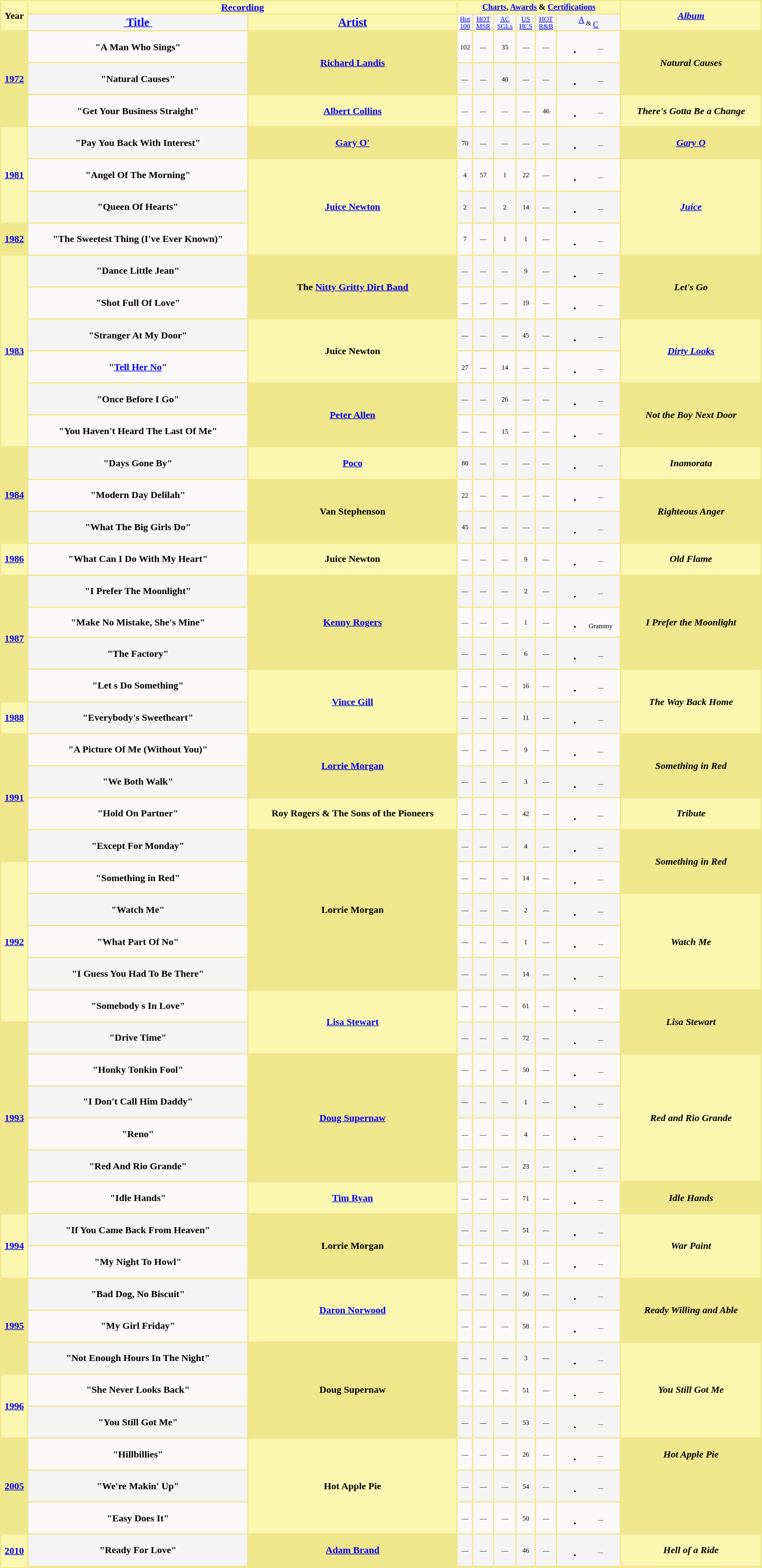<table style="text-align:center; background:#f0e68c; width:100%">
<tr>
<th rowspan="2" style="background-color:#Fbf7b1">Year</th>
<th colspan="2" style="background-color:#Fbf7b1"><a href='#'>Recording</a></th>
<th colspan="6" style="font-size:85%;background-color:#Fbf7b1"><a href='#'>Charts</a>, <a href='#'>Awards</a> & <a href='#'>Certifications</a></th>
<th rowspan="2" style="background-color:#Fbf7b1"><em><a href='#'>Album</a></em></th>
</tr>
<tr>
<th style="background-color:#f4f4f5"><big><a href='#'> Title </a></big></th>
<th style="background-color:#Fbf7b1"><big><a href='#'>Artist</a></big></th>
<th style="font-size:70%;background-color:#f4f4f5;font-weight:normal;"><a href='#'>Hot<br>100</a></th>
<th style="font-size:70%;background-color:#f4f4f5;font-weight:normal;"><a href='#'>HOT<br>MSR</a></th>
<th style="font-size:70%;background-color:#f4f4f5;font-weight:normal;"><a href='#'>AC<br>SGLs</a></th>
<th style="font-size:70%;background-color:#f4f4f5;font-weight:normal;"><a href='#'>US<br>HCS</a></th>
<th style="font-size:70%;background-color:#f4f4f5;font-weight:normal;"><a href='#'>HOT<br>R&B</a></th>
<th style="font-size:70%;background-color:#f4f4f5;font-weight:normal;"><sup><big><big><a href='#'>A</a></big></big></sup> & <sub><big><big><a href='#'>C</a></big></big></sub></th>
</tr>
<tr>
<th rowspan="3"><a href='#'>1972</a></th>
<th style="background:#faf8f8">"A Man Who Sings"</th>
<th rowspan="2"><a href='#'>Richard Landis</a></th>
<td style="font-size:70%;background:#faf8f8">102</td>
<td style="font-size:70%;background:#faf8f8">—</td>
<td style="font-size:70%;background:#faf8f8">35 </td>
<td style="font-size:70%;background:#faf8f8">—</td>
<td style="font-size:70%;background:#faf8f8">—</td>
<td style="font-size:70%;background:#faf8f8"><br><ul><li><sup>—</sup></li></ul></td>
<th rowspan="2"><em>Natural Causes</em></th>
</tr>
<tr>
<th style="background:#f4f4f5">"Natural Causes"</th>
<td style="font-size:70%;background:#f4f4f5">—</td>
<td style="font-size:70%;background:#f4f4f5">—</td>
<td style="font-size:70%;background:#f4f4f5">40 </td>
<td style="font-size:70%;background:#f4f4f5">—</td>
<td style="font-size:70%;background:#f4f4f5">—</td>
<td style="font-size:70%;background:#f4f4f5"><br><ul><li><sup>—</sup></li></ul></td>
</tr>
<tr>
<th style="background:#faf8f8">"Get Your Business Straight"</th>
<th style="background:#fbf7b1"><a href='#'>Albert Collins</a></th>
<td style="font-size:70%;background:#faf8f8">—</td>
<td style="font-size:70%;background:#faf8f8">—</td>
<td style="font-size:70%;background:#faf8f8">—</td>
<td style="font-size:70%;background:#faf8f8">—</td>
<td style="font-size:70%;background:#faf8f8">46 </td>
<td style="font-size:70%;background:#faf8f8"><br><ul><li><sup>—</sup></li></ul></td>
<th style="background:#fbf7b1"><em>There's Gotta Be a Change</em></th>
</tr>
<tr>
<th rowspan="3" style="background:#fbf7b1"><a href='#'>1981</a></th>
<th style="background:#f4f4f5">"Pay You Back With Interest"</th>
<th><a href='#'>Gary O'</a></th>
<td style="font-size:70%;background:#f4f4f5">70 </td>
<td style="font-size:70%;background:#f4f4f5">—</td>
<td style="font-size:70%;background:#f4f4f5">—</td>
<td style="font-size:70%;background:#f4f4f5">—</td>
<td style="font-size:70%;background:#f4f4f5">—</td>
<td style="font-size:70%;background:#f4f4f5"><br><ul><li><sup>—</sup></li></ul></td>
<th><em><a href='#'>Gary O</a></em></th>
</tr>
<tr>
<th style="background:#faf8f8">"Angel Of The Morning"</th>
<th rowspan="3" style="background:#fbf7b1"><a href='#'>Juice Newton</a></th>
<td style="font-size:70%;background:#faf8f8">4 </td>
<td style="font-size:70%;background:#faf8f8">57 </td>
<td style="font-size:70%;background:#faf8f8">1 </td>
<td style="font-size:70%;background:#faf8f8">22 </td>
<td style="font-size:70%;background:#faf8f8">—</td>
<td style="font-size:70%;background:#faf8f8"><br><ul><li><sup>—</sup></li></ul></td>
<th rowspan="3" style="background:#fbf7b1"><a href='#'><em>Juice</em></a></th>
</tr>
<tr>
<th style="background:#f4f4f5">"Queen Of Hearts"</th>
<td style="font-size:70%;background:#f4f4f5">2 </td>
<td style="font-size:70%;background:#f4f4f5">—</td>
<td style="font-size:70%;background:#f4f4f5">2 </td>
<td style="font-size:70%;background:#f4f4f5">14 </td>
<td style="font-size:70%;background:#f4f4f5">—</td>
<td style="font-size:70%;background:#f4f4f5"><br><ul><li><sup>—</sup></li></ul></td>
</tr>
<tr>
<th><a href='#'>1982</a></th>
<th style="background:#faf8f8">"The Sweetest Thing (I've Ever Known)"</th>
<td style="font-size:70%;background:#faf8f8">7 </td>
<td style="font-size:70%;background:#faf8f8">—</td>
<td style="font-size:70%;background:#faf8f8">1 </td>
<td style="font-size:70%;background:#faf8f8">1 </td>
<td style="font-size:70%;background:#faf8f8">—</td>
<td style="font-size:70%;background:#faf8f8"><br><ul><li><sup>—</sup></li></ul></td>
</tr>
<tr>
<th rowspan="6" style="background:#fbf7b1"><a href='#'>1983</a></th>
<th style="background:#f4f4f5">"Dance Little Jean"</th>
<th rowspan="2">The <a href='#'>Nitty Gritty Dirt Band</a></th>
<td style="font-size:70%;background:#f4f4f5">—</td>
<td style="font-size:70%;background:#f4f4f5">—</td>
<td style="font-size:70%;background:#f4f4f5">—</td>
<td style="font-size:70%;background:#f4f4f5">9 </td>
<td style="font-size:70%;background:#f4f4f5">—</td>
<td style="font-size:70%;background:#f4f4f5"><br><ul><li><sup>—</sup></li></ul></td>
<th rowspan="2"><em>Let's Go</em></th>
</tr>
<tr>
<th style="background:#faf8f8">"Shot Full Of Love"</th>
<td style="font-size:70%;background:#faf8f8">—</td>
<td style="font-size:70%;background:#faf8f8">—</td>
<td style="font-size:70%;background:#faf8f8">—</td>
<td style="font-size:70%;background:#faf8f8">19 </td>
<td style="font-size:70%;background:#faf8f8">—</td>
<td style="font-size:70%;background:#faf8f8"><br><ul><li><sup>—</sup></li></ul></td>
</tr>
<tr>
<th style="background:#f4f4f5">"Stranger At My Door"</th>
<th rowspan="2" style="background:#fbf7b1">Juice Newton</th>
<td style="font-size:70%;background:#f4f4f5">—</td>
<td style="font-size:70%;background:#f4f4f5">—</td>
<td style="font-size:70%;background:#f4f4f5">—</td>
<td style="font-size:70%;background:#f4f4f5">45 </td>
<td style="font-size:70%;background:#f4f4f5">—</td>
<td style="font-size:70%;background:#f4f4f5"><br><ul><li><sup>—</sup></li></ul></td>
<th rowspan="2" style="background:#fbf7b1"><em><a href='#'>Dirty Looks</a></em></th>
</tr>
<tr>
<th style="background:#faf8f8">"<a href='#'>Tell Her No</a>"</th>
<td style="font-size:70%;background:#faf8f8">27 </td>
<td style="font-size:70%;background:#faf8f8">—</td>
<td style="font-size:70%;background:#faf8f8">14 </td>
<td style="font-size:70%;background:#faf8f8">—</td>
<td style="font-size:70%;background:#faf8f8">—</td>
<td style="font-size:70%;background:#faf8f8"><br><ul><li><sup>—</sup></li></ul></td>
</tr>
<tr>
<th style="background:#f4f4f5">"Once Before I Go"</th>
<th rowspan="2"><a href='#'>Peter Allen</a></th>
<td style="font-size:70%;background:#f4f4f5">—</td>
<td style="font-size:70%;background:#f4f4f5">—</td>
<td style="font-size:70%;background:#f4f4f5">26 </td>
<td style="font-size:70%;background:#f4f4f5">—</td>
<td style="font-size:70%;background:#f4f4f5">—</td>
<td style="font-size:70%;background:#f4f4f5"><br><ul><li><sup>—</sup></li></ul></td>
<th rowspan="2"><em>Not the Boy Next Door</em></th>
</tr>
<tr>
<th style="background:#faf8f8">"You Haven't Heard The Last Of Me"</th>
<td style="font-size:70%;background:#faf8f8">—</td>
<td style="font-size:70%;background:#faf8f8">—</td>
<td style="font-size:70%;background:#faf8f8">15 </td>
<td style="font-size:70%;background:#faf8f8">—</td>
<td style="font-size:70%;background:#faf8f8">—</td>
<td style="font-size:70%;background:#faf8f8"><br><ul><li><sup>—</sup></li></ul></td>
</tr>
<tr>
<th rowspan="3"><a href='#'>1984</a></th>
<th style="background:#f4f4f5">"Days Gone By"</th>
<th style="background:#fbf7b1"><a href='#'>Poco</a></th>
<td style="font-size:70%;background:#f4f4f5">80 </td>
<td style="font-size:70%;background:#f4f4f5">—</td>
<td style="font-size:70%;background:#f4f4f5">—</td>
<td style="font-size:70%;background:#f4f4f5">—</td>
<td style="font-size:70%;background:#f4f4f5">—</td>
<td style="font-size:70%;background:#f4f4f5"><br><ul><li><sup>—</sup></li></ul></td>
<th style="background:#fbf7b1"><em>Inamorata</em></th>
</tr>
<tr>
<th style="background:#faf8f8">"Modern Day Delilah"</th>
<th rowspan="2">Van Stephenson</th>
<td style="font-size:70%;background:#faf8f8">22 </td>
<td style="font-size:70%;background:#faf8f8">—</td>
<td style="font-size:70%;background:#faf8f8">—</td>
<td style="font-size:70%;background:#faf8f8">—</td>
<td style="font-size:70%;background:#faf8f8">—</td>
<td style="font-size:70%;background:#faf8f8"><br><ul><li><sup>—</sup></li></ul></td>
<th rowspan="2"><em>Righteous Anger</em></th>
</tr>
<tr>
<th style="background:#f4f4f5">"What The Big Girls Do"</th>
<td style="font-size:70%;background:#f4f4f5">45 </td>
<td style="font-size:70%;background:#f4f4f5">—</td>
<td style="font-size:70%;background:#f4f4f5">—</td>
<td style="font-size:70%;background:#f4f4f5">—</td>
<td style="font-size:70%;background:#f4f4f5">—</td>
<td style="font-size:70%;background:#f4f4f5"><br><ul><li><sup>—</sup></li></ul></td>
</tr>
<tr>
<th style="background:#fbf7b1"><a href='#'>1986</a></th>
<th style="background:#faf8f8">"What Can I Do With My Heart"</th>
<th style="background:#fbf7b1">Juice Newton</th>
<td style="font-size:70%;background:#faf8f8">—</td>
<td style="font-size:70%;background:#faf8f8">—</td>
<td style="font-size:70%;background:#faf8f8">—</td>
<td style="font-size:70%;background:#faf8f8">9 </td>
<td style="font-size:70%;background:#faf8f8">—</td>
<td style="font-size:70%;background:#faf8f8"><br><ul><li><sup>—</sup></li></ul></td>
<th style="background:#fbf7b1"><em>Old Flame</em></th>
</tr>
<tr>
<th rowspan="4"><a href='#'>1987</a></th>
<th style="background:#f4f4f5">"I Prefer The Moonlight"</th>
<th rowspan="3"><a href='#'>Kenny Rogers</a></th>
<td style="font-size:70%;background:#f4f4f5">—</td>
<td style="font-size:70%;background:#f4f4f5">—</td>
<td style="font-size:70%;background:#f4f4f5">—</td>
<td style="font-size:70%;background:#f4f4f5">2 </td>
<td style="font-size:70%;background:#f4f4f5">—</td>
<td style="font-size:70%;background:#f4f4f5"><br><ul><li><sup>—</sup></li></ul></td>
<th rowspan="3"><em>I Prefer the Moonlight</em></th>
</tr>
<tr>
<th style="background:#faf8f8">"Make No Mistake, She's Mine"</th>
<td style="font-size:70%;background:#faf8f8">—</td>
<td style="font-size:70%;background:#faf8f8">—</td>
<td style="font-size:70%;background:#faf8f8">—</td>
<td style="font-size:70%;background:#faf8f8">1 </td>
<td style="font-size:70%;background:#faf8f8">—</td>
<td style="font-size:70%;background:#faf8f8"><br><ul><li>Grammy </li></ul></td>
</tr>
<tr>
<th style="background:#f4f4f5">"The Factory"</th>
<td style="font-size:70%;background:#f4f4f5">—</td>
<td style="font-size:70%;background:#f4f4f5">—</td>
<td style="font-size:70%;background:#f4f4f5">—</td>
<td style="font-size:70%;background:#f4f4f5">6 </td>
<td style="font-size:70%;background:#f4f4f5">—</td>
<td style="font-size:70%;background:#f4f4f5"><br><ul><li><sup>—</sup></li></ul></td>
</tr>
<tr>
<th style="background:#faf8f8">"Let s Do Something"</th>
<th rowspan="2" style="background:#fbf7b1"><a href='#'>Vince Gill</a></th>
<td style="font-size:70%;background:#faf8f8">—</td>
<td style="font-size:70%;background:#faf8f8">—</td>
<td style="font-size:70%;background:#faf8f8">—</td>
<td style="font-size:70%;background:#faf8f8">16 </td>
<td style="font-size:70%;background:#faf8f8">—</td>
<td style="font-size:70%;background:#faf8f8"><br><ul><li><sup>—</sup></li></ul></td>
<th rowspan="2" style="background:#fbf7b1"><em>The Way Back Home</em></th>
</tr>
<tr>
<th style="background:#fbf7b1"><a href='#'>1988</a></th>
<th style="background:#f4f4f5">"Everybody's Sweetheart"</th>
<td style="font-size:70%;background:#f4f4f5">—</td>
<td style="font-size:70%;background:#f4f4f5">—</td>
<td style="font-size:70%;background:#f4f4f5">—</td>
<td style="font-size:70%;background:#f4f4f5">11 </td>
<td style="font-size:70%;background:#f4f4f5">—</td>
<td style="font-size:70%;background:#f4f4f5"><br><ul><li><sup>—</sup></li></ul></td>
</tr>
<tr>
<th rowspan="4"><a href='#'>1991</a></th>
<th style="background:#faf8f8">"A Picture Of Me (Without You)"</th>
<th rowspan="2"><a href='#'>Lorrie Morgan</a></th>
<td style="font-size:70%;background:#faf8f8">—</td>
<td style="font-size:70%;background:#faf8f8">—</td>
<td style="font-size:70%;background:#faf8f8">—</td>
<td style="font-size:70%;background:#faf8f8">9 </td>
<td style="font-size:70%;background:#faf8f8">—</td>
<td style="font-size:70%;background:#faf8f8"><br><ul><li><sup>—</sup></li></ul></td>
<th rowspan="2"><em>Something in Red</em></th>
</tr>
<tr>
<th style="background:#f4f4f5">"We Both Walk"</th>
<td style="font-size:70%;background:#f4f4f5">—</td>
<td style="font-size:70%;background:#f4f4f5">—</td>
<td style="font-size:70%;background:#f4f4f5">—</td>
<td style="font-size:70%;background:#f4f4f5">3 </td>
<td style="font-size:70%;background:#f4f4f5">—</td>
<td style="font-size:70%;background:#f4f4f5"><br><ul><li><sup>—</sup></li></ul></td>
</tr>
<tr>
<th style="background:#faf8f8">"Hold On Partner"</th>
<th style="background:#fbf7b1">Roy Rogers & The Sons of the Pioneers</th>
<td style="font-size:70%;background:#faf8f8">—</td>
<td style="font-size:70%;background:#faf8f8">—</td>
<td style="font-size:70%;background:#faf8f8">—</td>
<td style="font-size:70%;background:#faf8f8">42 </td>
<td style="font-size:70%;background:#faf8f8">—</td>
<td style="font-size:70%;background:#faf8f8"><br><ul><li><sup>—</sup></li></ul></td>
<th style="background:#fbf7b1"><em>Tribute</em></th>
</tr>
<tr>
<th style="background:#f4f4f5">"Except For Monday"</th>
<th rowspan="5">Lorrie Morgan</th>
<td style="font-size:70%;background:#f4f4f5">—</td>
<td style="font-size:70%;background:#f4f4f5">—</td>
<td style="font-size:70%;background:#f4f4f5">—</td>
<td style="font-size:70%;background:#f4f4f5">4 </td>
<td style="font-size:70%;background:#f4f4f5">—</td>
<td style="font-size:70%;background:#f4f4f5"><br><ul><li><sup>—</sup></li></ul></td>
<th rowspan="2"><em>Something in Red</em></th>
</tr>
<tr>
<th rowspan="5" style="background:#fbf7b1"><a href='#'>1992</a></th>
<th style="background:#faf8f8">"Something in Red"</th>
<td style="font-size:70%;background:#faf8f8">—</td>
<td style="font-size:70%;background:#faf8f8">—</td>
<td style="font-size:70%;background:#faf8f8">—</td>
<td style="font-size:70%;background:#faf8f8">14 </td>
<td style="font-size:70%;background:#faf8f8">—</td>
<td style="font-size:70%;background:#faf8f8"><br><ul><li><sup>—</sup></li></ul></td>
</tr>
<tr>
<th style="background:#f4f4f5">"Watch Me"</th>
<td style="font-size:70%;background:#f4f4f5">—</td>
<td style="font-size:70%;background:#f4f4f5">—</td>
<td style="font-size:70%;background:#f4f4f5">—</td>
<td style="font-size:70%;background:#f4f4f5">2 </td>
<td style="font-size:70%;background:#f4f4f5">—</td>
<td style="font-size:70%;background:#f4f4f5"><br><ul><li><sup>—</sup></li></ul></td>
<th rowspan="3" style="background:#fbf7b1"><em>Watch Me</em></th>
</tr>
<tr>
<th style="background:#faf8f8">"What Part Of No"</th>
<td style="font-size:70%;background:#faf8f8">—</td>
<td style="font-size:70%;background:#faf8f8">—</td>
<td style="font-size:70%;background:#faf8f8">—</td>
<td style="font-size:70%;background:#faf8f8">1 </td>
<td style="font-size:70%;background:#faf8f8">—</td>
<td style="font-size:70%;background:#faf8f8"><br><ul><li><sup>—</sup></li></ul></td>
</tr>
<tr>
<th style="background:#f4f4f5">"I Guess You Had To Be There"</th>
<td style="font-size:70%;background:#f4f4f5">—</td>
<td style="font-size:70%;background:#f4f4f5">—</td>
<td style="font-size:70%;background:#f4f4f5">—</td>
<td style="font-size:70%;background:#f4f4f5">14 </td>
<td style="font-size:70%;background:#f4f4f5">—</td>
<td style="font-size:70%;background:#f4f4f5"><br><ul><li><sup>—</sup></li></ul></td>
</tr>
<tr>
<th style="background:#faf8f8">"Somebody s In Love"</th>
<th rowspan="2" style="background:#fbf7b1"><a href='#'>Lisa Stewart</a></th>
<td style="font-size:70%;background:#faf8f8">—</td>
<td style="font-size:70%;background:#faf8f8">—</td>
<td style="font-size:70%;background:#faf8f8">—</td>
<td style="font-size:70%;background:#faf8f8">61 </td>
<td style="font-size:70%;background:#faf8f8">—</td>
<td style="font-size:70%;background:#faf8f8"><br><ul><li><sup>—</sup></li></ul></td>
<th rowspan="2"><em>Lisa Stewart</em></th>
</tr>
<tr>
<th rowspan="6"><a href='#'>1993</a></th>
<th style="background:#f4f4f5">"Drive Time"</th>
<td style="font-size:70%;background:#f4f4f5">—</td>
<td style="font-size:70%;background:#f4f4f5">—</td>
<td style="font-size:70%;background:#f4f4f5">—</td>
<td style="font-size:70%;background:#f4f4f5">72 </td>
<td style="font-size:70%;background:#f4f4f5">—</td>
<td style="font-size:70%;background:#f4f4f5"><br><ul><li><sup>—</sup></li></ul></td>
</tr>
<tr>
<th style="background:#faf8f8">"Honky Tonkin Fool"</th>
<th rowspan="4"><a href='#'>Doug Supernaw</a></th>
<td style="font-size:70%;background:#faf8f8">—</td>
<td style="font-size:70%;background:#faf8f8">—</td>
<td style="font-size:70%;background:#faf8f8">—</td>
<td style="font-size:70%;background:#faf8f8">50 </td>
<td style="font-size:70%;background:#faf8f8">—</td>
<td style="font-size:70%;background:#faf8f8"><br><ul><li><sup>—</sup></li></ul></td>
<th rowspan="4" style="background:#fbf7b1"><em>Red and Rio Grande</em></th>
</tr>
<tr>
<th style="background:#f4f4f5">"I Don't Call Him Daddy"</th>
<td style="font-size:70%;background:#f4f4f5">—</td>
<td style="font-size:70%;background:#f4f4f5">—</td>
<td style="font-size:70%;background:#f4f4f5">—</td>
<td style="font-size:70%;background:#f4f4f5">1 </td>
<td style="font-size:70%;background:#f4f4f5">—</td>
<td style="font-size:70%;background:#f4f4f5"><br><ul><li><sup>—</sup></li></ul></td>
</tr>
<tr>
<th style="background:#faf8f8">"Reno"</th>
<td style="font-size:70%;background:#faf8f8">—</td>
<td style="font-size:70%;background:#faf8f8">—</td>
<td style="font-size:70%;background:#faf8f8">—</td>
<td style="font-size:70%;background:#faf8f8">4 </td>
<td style="font-size:70%;background:#faf8f8">—</td>
<td style="font-size:70%;background:#faf8f8"><br><ul><li><sup>—</sup></li></ul></td>
</tr>
<tr>
<th style="background:#f4f4f5">"Red And Rio Grande"</th>
<td style="font-size:70%;background:#f4f4f5">—</td>
<td style="font-size:70%;background:#f4f4f5">—</td>
<td style="font-size:70%;background:#f4f4f5">—</td>
<td style="font-size:70%;background:#f4f4f5">23 </td>
<td style="font-size:70%;background:#f4f4f5">—</td>
<td style="font-size:70%;background:#f4f4f5"><br><ul><li><sup>—</sup></li></ul></td>
</tr>
<tr>
<th style="background:#faf8f8">"Idle Hands"</th>
<th style="background:#fbf7b1"><a href='#'>Tim Ryan</a></th>
<td style="font-size:70%;background:#faf8f8">—</td>
<td style="font-size:70%;background:#faf8f8">—</td>
<td style="font-size:70%;background:#faf8f8">—</td>
<td style="font-size:70%;background:#faf8f8">71 </td>
<td style="font-size:70%;background:#faf8f8">—</td>
<td style="font-size:70%;background:#faf8f8"><br><ul><li><sup>—</sup></li></ul></td>
<th><em>Idle Hands</em></th>
</tr>
<tr>
<th rowspan="2" style="background:#fbf7b1"><a href='#'>1994</a></th>
<th style="background:#f4f4f5">"If You Came Back From Heaven"</th>
<th rowspan="2">Lorrie Morgan</th>
<td style="font-size:70%;background:#f4f4f5">—</td>
<td style="font-size:70%;background:#f4f4f5">—</td>
<td style="font-size:70%;background:#f4f4f5">—</td>
<td style="font-size:70%;background:#f4f4f5">51 </td>
<td style="font-size:70%;background:#f4f4f5">—</td>
<td style="font-size:70%;background:#f4f4f5"><br><ul><li><sup>—</sup></li></ul></td>
<th rowspan="2" style="background:#fbf7b1"><em>War Paint</em></th>
</tr>
<tr>
<th style="background:#faf8f8">"My Night To Howl"</th>
<td style="font-size:70%;background:#faf8f8">—</td>
<td style="font-size:70%;background:#faf8f8">—</td>
<td style="font-size:70%;background:#faf8f8">—</td>
<td style="font-size:70%;background:#faf8f8">31 </td>
<td style="font-size:70%;background:#faf8f8">—</td>
<td style="font-size:70%;background:#faf8f8"><br><ul><li><sup>—</sup></li></ul></td>
</tr>
<tr>
<th rowspan="3"><a href='#'>1995</a></th>
<th style="background:#f4f4f5">"Bad Dog, No Biscuit"</th>
<th rowspan="2" style="background:#fbf7b1"><a href='#'>Daron Norwood</a></th>
<td style="font-size:70%;background:#f4f4f5">—</td>
<td style="font-size:70%;background:#f4f4f5">—</td>
<td style="font-size:70%;background:#f4f4f5">—</td>
<td style="font-size:70%;background:#f4f4f5">50 </td>
<td style="font-size:70%;background:#f4f4f5">—</td>
<td style="font-size:70%;background:#f4f4f5"><br><ul><li><sup>—</sup></li></ul></td>
<th rowspan="2"><em>Ready Willing and Able</em></th>
</tr>
<tr>
<th style="background:#faf8f8">"My Girl Friday"</th>
<td style="font-size:70%;background:#faf8f8">—</td>
<td style="font-size:70%;background:#faf8f8">—</td>
<td style="font-size:70%;background:#faf8f8">—</td>
<td style="font-size:70%;background:#faf8f8">58 </td>
<td style="font-size:70%;background:#faf8f8">—</td>
<td style="font-size:70%;background:#faf8f8"><br><ul><li><sup>—</sup></li></ul></td>
</tr>
<tr>
<th style="background:#f4f4f5">"Not Enough Hours In The Night"</th>
<th rowspan="3">Doug Supernaw</th>
<td style="font-size:70%;background:#f4f4f5">—</td>
<td style="font-size:70%;background:#f4f4f5">—</td>
<td style="font-size:70%;background:#f4f4f5">—</td>
<td style="font-size:70%;background:#f4f4f5">3 </td>
<td style="font-size:70%;background:#f4f4f5">—</td>
<td style="font-size:70%;background:#f4f4f5"><br><ul><li><sup>—</sup></li></ul></td>
<th rowspan="3" style="background:#fbf7b1"><em>You Still Got Me</em></th>
</tr>
<tr>
<th rowspan="2" style="background:#fbf7b1"><a href='#'>1996</a></th>
<th style="background:#faf8f8">"She Never Looks Back"</th>
<td style="font-size:70%;background:#faf8f8">—</td>
<td style="font-size:70%;background:#faf8f8">—</td>
<td style="font-size:70%;background:#faf8f8">—</td>
<td style="font-size:70%;background:#faf8f8">51 </td>
<td style="font-size:70%;background:#faf8f8">—</td>
<td style="font-size:70%;background:#faf8f8"><br><ul><li><sup>—</sup></li></ul></td>
</tr>
<tr>
<th style="background:#f4f4f5">"You Still Got Me"</th>
<td style="font-size:70%;background:#f4f4f5">—</td>
<td style="font-size:70%;background:#f4f4f5">—</td>
<td style="font-size:70%;background:#f4f4f5">—</td>
<td style="font-size:70%;background:#f4f4f5">53 </td>
<td style="font-size:70%;background:#f4f4f5">—</td>
<td style="font-size:70%;background:#f4f4f5"><br><ul><li><sup>—</sup></li></ul></td>
</tr>
<tr>
<th rowspan="3"><a href='#'>2005</a></th>
<th style="background:#faf8f8">"Hillbillies"</th>
<th rowspan="3" style="background:#fbf7b1">Hot Apple Pie</th>
<td style="font-size:70%;background:#faf8f8">—</td>
<td style="font-size:70%;background:#faf8f8">—</td>
<td style="font-size:70%;background:#faf8f8">—</td>
<td style="font-size:70%;background:#faf8f8">26 </td>
<td style="font-size:70%;background:#faf8f8">—</td>
<td style="font-size:70%;background:#faf8f8"><br><ul><li><sup>—</sup></li></ul></td>
<th rowspan="s"><em>Hot Apple Pie</em></th>
</tr>
<tr>
<th style="background:#f4f4f5">"We're Makin' Up"</th>
<td style="font-size:70%;background:#f4f4f5">—</td>
<td style="font-size:70%;background:#f4f4f5">—</td>
<td style="font-size:70%;background:#f4f4f5">—</td>
<td style="font-size:70%;background:#f4f4f5">54 </td>
<td style="font-size:70%;background:#f4f4f5">—</td>
<td style="font-size:70%;background:#f4f4f5"><br><ul><li><sup>—</sup></li></ul></td>
</tr>
<tr>
<th style="background:#faf8f8">"Easy Does It"</th>
<td style="font-size:70%;background:#faf8f8">—</td>
<td style="font-size:70%;background:#faf8f8">—</td>
<td style="font-size:70%;background:#faf8f8">—</td>
<td style="font-size:70%;background:#faf8f8">50 </td>
<td style="font-size:70%;background:#faf8f8">—</td>
<td style="font-size:70%;background:#faf8f8"><br><ul><li><sup>—</sup></li></ul></td>
</tr>
<tr>
<th rowspan="3" style="background:#fbf7b1"><a href='#'>2010</a></th>
<th style="background:#f4f4f5">"Ready For Love"</th>
<th><a href='#'>Adam Brand</a></th>
<td style="font-size:70%;background:#f4f4f5">—</td>
<td style="font-size:70%;background:#f4f4f5">—</td>
<td style="font-size:70%;background:#f4f4f5">—</td>
<td style="font-size:70%;background:#f4f4f5">46 </td>
<td style="font-size:70%;background:#f4f4f5">—</td>
<td style="font-size:70%;background:#f4f4f5"><br><ul><li><sup>—</sup></li></ul></td>
<th style="background:#fbf7b1"><em>Hell of a Ride</em></th>
</tr>
<tr>
</tr>
</table>
